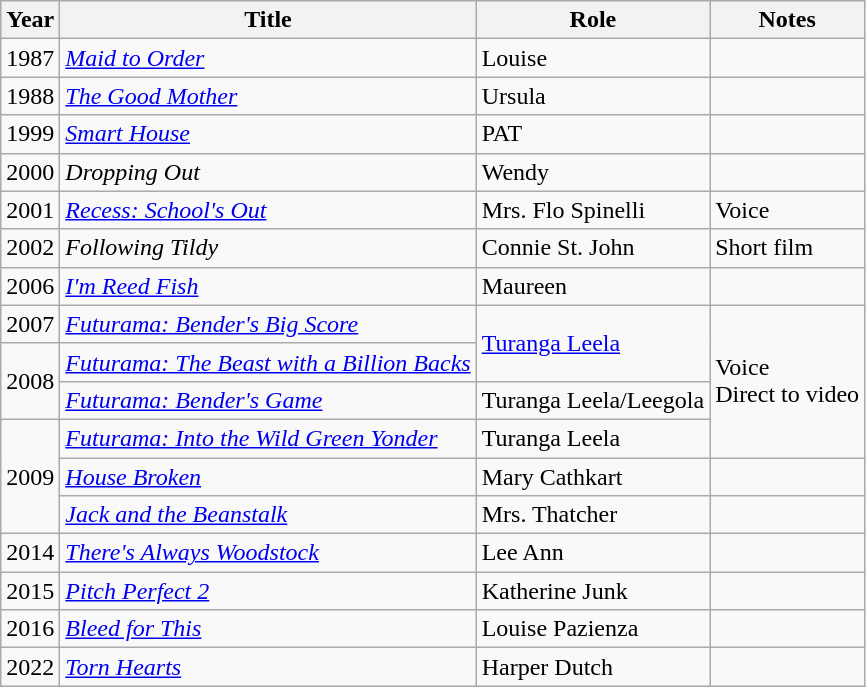<table class="wikitable sortable">
<tr>
<th>Year</th>
<th>Title</th>
<th>Role</th>
<th class="unsortable">Notes</th>
</tr>
<tr>
<td>1987</td>
<td><em><a href='#'>Maid to Order</a></em></td>
<td>Louise</td>
<td></td>
</tr>
<tr>
<td>1988</td>
<td><em><a href='#'>The Good Mother</a></em></td>
<td>Ursula</td>
<td></td>
</tr>
<tr>
<td>1999</td>
<td><em><a href='#'>Smart House</a></em></td>
<td>PAT</td>
<td></td>
</tr>
<tr>
<td>2000</td>
<td><em>Dropping Out</em></td>
<td>Wendy</td>
<td></td>
</tr>
<tr>
<td>2001</td>
<td><em><a href='#'>Recess: School's Out</a></em></td>
<td>Mrs. Flo Spinelli</td>
<td>Voice</td>
</tr>
<tr>
<td>2002</td>
<td><em>Following Tildy</em></td>
<td>Connie St. John</td>
<td>Short film</td>
</tr>
<tr>
<td>2006</td>
<td><em><a href='#'>I'm Reed Fish</a></em></td>
<td>Maureen</td>
<td></td>
</tr>
<tr>
<td>2007</td>
<td><em><a href='#'>Futurama: Bender's Big Score</a></em></td>
<td rowspan=2><a href='#'>Turanga Leela</a></td>
<td rowspan=4>Voice<br>Direct to video</td>
</tr>
<tr>
<td rowspan=2>2008</td>
<td><em><a href='#'>Futurama: The Beast with a Billion Backs</a></em></td>
</tr>
<tr>
<td><em><a href='#'>Futurama: Bender's Game</a></em></td>
<td>Turanga Leela/Leegola</td>
</tr>
<tr>
<td rowspan=3>2009</td>
<td><em><a href='#'>Futurama: Into the Wild Green Yonder</a></em></td>
<td>Turanga Leela</td>
</tr>
<tr>
<td><em><a href='#'>House Broken</a></em></td>
<td>Mary Cathkart</td>
<td></td>
</tr>
<tr>
<td><em><a href='#'>Jack and the Beanstalk</a></em></td>
<td>Mrs. Thatcher</td>
<td></td>
</tr>
<tr>
<td>2014</td>
<td><em><a href='#'>There's Always Woodstock</a></em></td>
<td>Lee Ann</td>
<td></td>
</tr>
<tr>
<td>2015</td>
<td><em><a href='#'>Pitch Perfect 2</a></em></td>
<td>Katherine Junk</td>
<td></td>
</tr>
<tr>
<td>2016</td>
<td><em><a href='#'>Bleed for This</a></em></td>
<td>Louise Pazienza</td>
<td></td>
</tr>
<tr>
<td>2022</td>
<td><em><a href='#'>Torn Hearts</a></em></td>
<td>Harper Dutch</td>
<td></td>
</tr>
</table>
